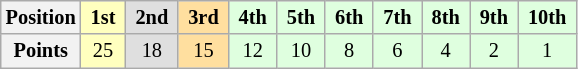<table class="wikitable" style="font-size:85%; text-align:center">
<tr>
<th>Position</th>
<td style="background:#FFFFBF;"> <strong>1st</strong> </td>
<td style="background:#DFDFDF;"> <strong>2nd</strong> </td>
<td style="background:#FFDF9F;"> <strong>3rd</strong> </td>
<td style="background:#DFFFDF;"> <strong>4th</strong> </td>
<td style="background:#DFFFDF;"> <strong>5th</strong> </td>
<td style="background:#DFFFDF;"> <strong>6th</strong> </td>
<td style="background:#DFFFDF;"> <strong>7th</strong> </td>
<td style="background:#DFFFDF;"> <strong>8th</strong> </td>
<td style="background:#DFFFDF;"> <strong>9th</strong> </td>
<td style="background:#DFFFDF;"> <strong>10th</strong> </td>
</tr>
<tr>
<th>Points</th>
<td style="background:#FFFFBF;">25</td>
<td style="background:#DFDFDF;">18</td>
<td style="background:#FFDF9F;">15</td>
<td style="background:#DFFFDF;">12</td>
<td style="background:#DFFFDF;">10</td>
<td style="background:#DFFFDF;">8</td>
<td style="background:#DFFFDF;">6</td>
<td style="background:#DFFFDF;">4</td>
<td style="background:#DFFFDF;">2</td>
<td style="background:#DFFFDF;">1</td>
</tr>
</table>
